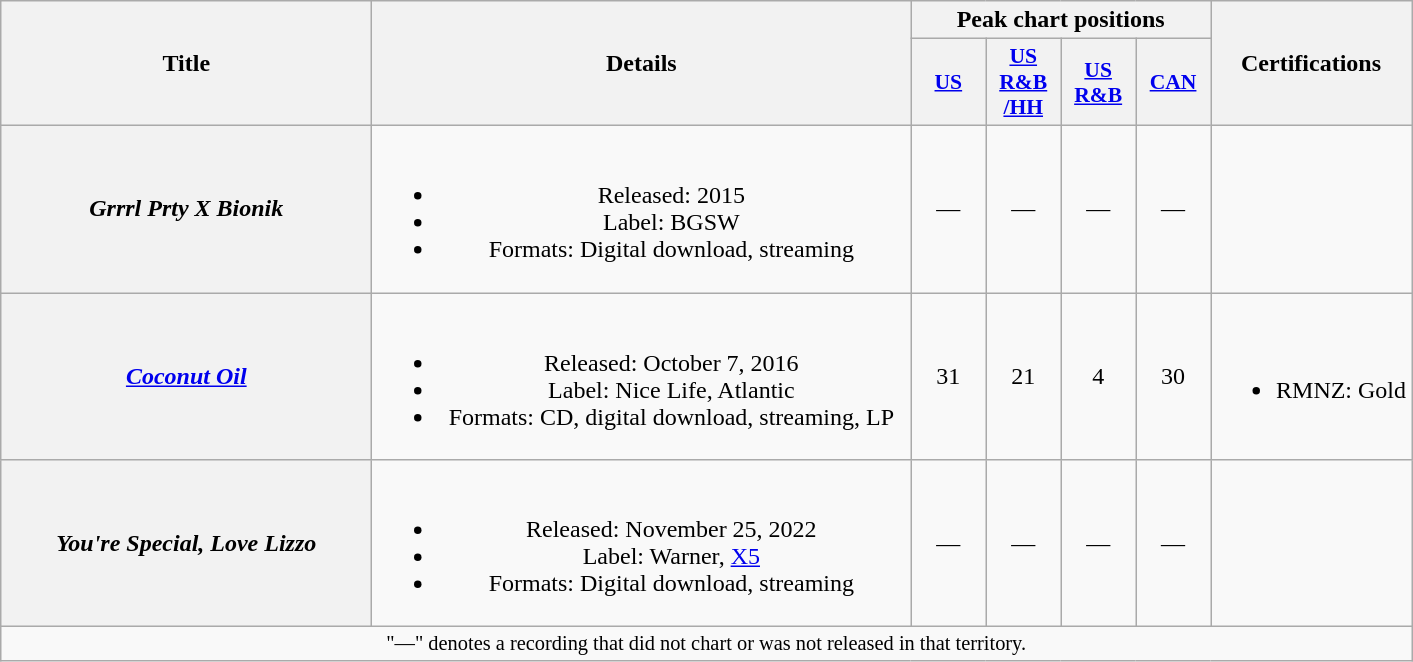<table class="wikitable plainrowheaders" style="text-align:center;">
<tr>
<th scope="col" rowspan="2" style="width:15em;">Title</th>
<th scope="col" rowspan="2" style="width:22em;">Details</th>
<th scope="col" colspan="4">Peak chart positions</th>
<th scope="col" rowspan="2">Certifications</th>
</tr>
<tr>
<th scope="col" style="width:3em;font-size:90%;"><a href='#'>US</a><br></th>
<th scope="col" style="width:3em;font-size:90%;"><a href='#'>US<br>R&B<br>/HH</a><br></th>
<th scope="col" style="width:3em;font-size:90%;"><a href='#'>US<br>R&B</a><br></th>
<th scope="col" style="width:3em;font-size:90%;"><a href='#'>CAN</a><br></th>
</tr>
<tr>
<th scope="row"><em>Grrrl Prty X Bionik</em></th>
<td><br><ul><li>Released: 2015</li><li>Label: BGSW</li><li>Formats: Digital download, streaming</li></ul></td>
<td>—</td>
<td>—</td>
<td>—</td>
<td>—</td>
<td></td>
</tr>
<tr>
<th scope="row"><em><a href='#'>Coconut Oil</a></em></th>
<td><br><ul><li>Released: October 7, 2016</li><li>Label: Nice Life, Atlantic</li><li>Formats: CD, digital download, streaming, LP</li></ul></td>
<td>31</td>
<td>21</td>
<td>4</td>
<td>30</td>
<td><br><ul><li>RMNZ: Gold</li></ul></td>
</tr>
<tr>
<th scope="row"><em>You're Special, Love Lizzo</em></th>
<td><br><ul><li>Released: November 25, 2022</li><li>Label: Warner, <a href='#'>X5</a></li><li>Formats: Digital download, streaming</li></ul></td>
<td>—</td>
<td>—</td>
<td>—</td>
<td>—</td>
<td></td>
</tr>
<tr>
<td colspan="14" style="font-size:85%">"—" denotes a recording that did not chart or was not released in that territory.</td>
</tr>
</table>
